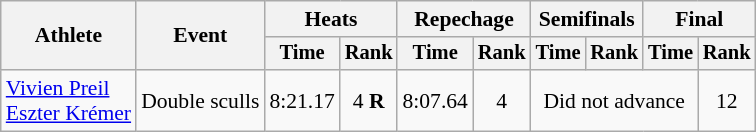<table class="wikitable" style="font-size:90%">
<tr>
<th rowspan="2">Athlete</th>
<th rowspan="2">Event</th>
<th colspan="2">Heats</th>
<th colspan="2">Repechage</th>
<th colspan="2">Semifinals</th>
<th colspan="2">Final</th>
</tr>
<tr style="font-size:95%">
<th>Time</th>
<th>Rank</th>
<th>Time</th>
<th>Rank</th>
<th>Time</th>
<th>Rank</th>
<th>Time</th>
<th>Rank</th>
</tr>
<tr align=center>
<td align=left><a href='#'>Vivien Preil</a><br><a href='#'>Eszter Krémer</a></td>
<td align=left>Double sculls</td>
<td>8:21.17</td>
<td>4 <strong>R</strong></td>
<td>8:07.64</td>
<td>4</td>
<td colspan=3>Did not advance</td>
<td>12</td>
</tr>
</table>
